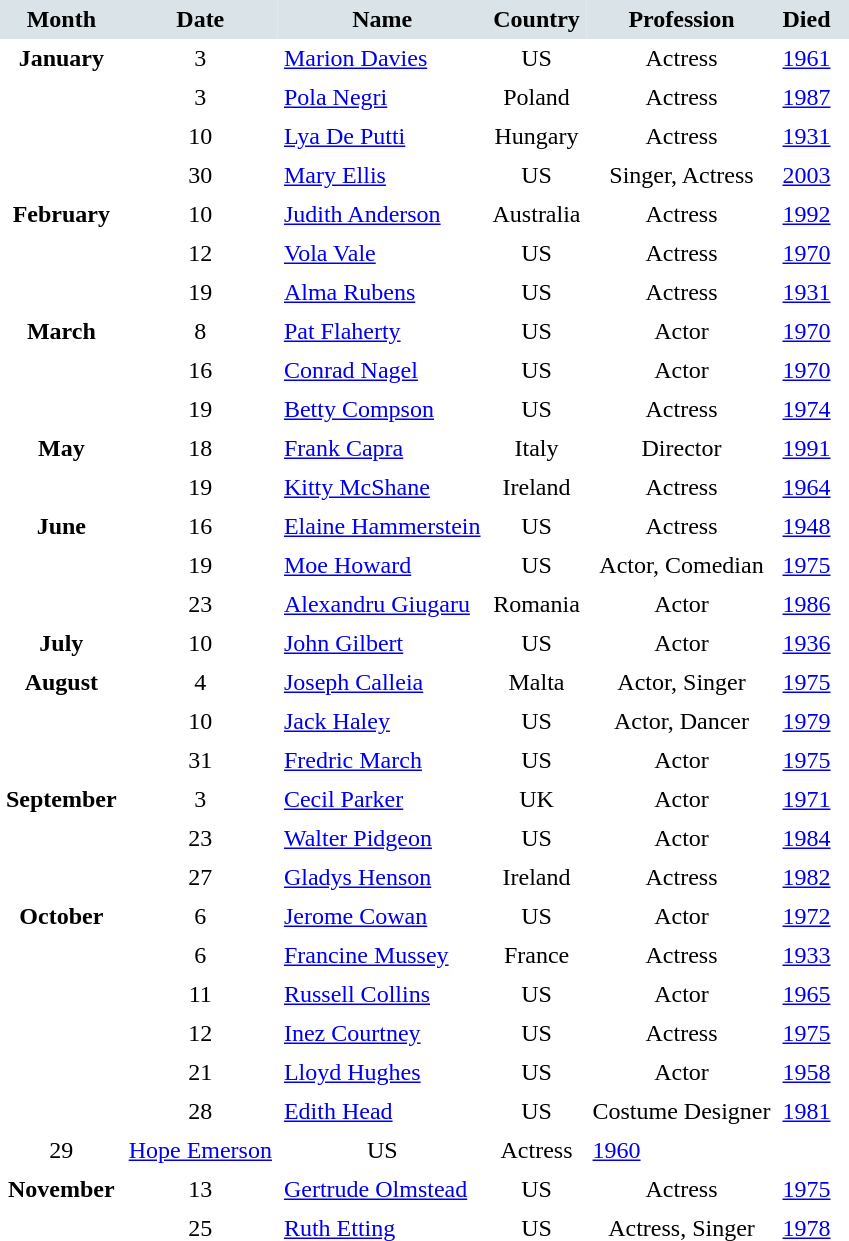<table cellspacing="0" cellpadding="4" border="0">
<tr style="background:#dae3e7; text-align:center;">
<td><strong>Month</strong></td>
<td><strong>Date</strong></td>
<td><strong>Name</strong></td>
<td><strong>Country</strong></td>
<td><strong>Profession</strong></td>
<td><strong>Died</strong></td>
<td></td>
</tr>
<tr valign="top">
<td rowspan=4 style="text-align:center; vertical-align:top;"><strong>January</strong></td>
<td style="text-align:center;">3</td>
<td><a href='#'>Marion Davies</a></td>
<td style="text-align:center;">US</td>
<td style="text-align:center;">Actress</td>
<td><a href='#'>1961</a></td>
<td></td>
</tr>
<tr>
<td style="text-align:center;">3</td>
<td><a href='#'>Pola Negri</a></td>
<td style="text-align:center;">Poland</td>
<td style="text-align:center;">Actress</td>
<td><a href='#'>1987</a></td>
<td></td>
</tr>
<tr>
<td style="text-align:center;">10</td>
<td><a href='#'>Lya De Putti</a></td>
<td style="text-align:center;">Hungary</td>
<td style="text-align:center;">Actress</td>
<td><a href='#'>1931</a></td>
<td></td>
</tr>
<tr>
<td style="text-align:center;">30</td>
<td><a href='#'>Mary Ellis</a></td>
<td style="text-align:center;">US</td>
<td style="text-align:center;">Singer, Actress</td>
<td><a href='#'>2003</a></td>
<td></td>
</tr>
<tr>
<td rowspan=3 style="text-align:center; vertical-align:top;"><strong>February</strong></td>
<td style="text-align:center;">10</td>
<td><a href='#'>Judith Anderson</a></td>
<td style="text-align:center;">Australia</td>
<td style="text-align:center;">Actress</td>
<td><a href='#'>1992</a></td>
<td></td>
</tr>
<tr>
<td style="text-align:center;">12</td>
<td><a href='#'>Vola Vale</a></td>
<td style="text-align:center;">US</td>
<td style="text-align:center;">Actress</td>
<td><a href='#'>1970</a></td>
<td></td>
</tr>
<tr>
<td style="text-align:center;">19</td>
<td><a href='#'>Alma Rubens</a></td>
<td style="text-align:center;">US</td>
<td style="text-align:center;">Actress</td>
<td><a href='#'>1931</a></td>
<td></td>
</tr>
<tr>
<td rowspan=3 style="text-align:center; vertical-align:top;"><strong>March</strong></td>
<td style="text-align:center;">8</td>
<td><a href='#'>Pat Flaherty</a></td>
<td style="text-align:center;">US</td>
<td style="text-align:center;">Actor</td>
<td><a href='#'>1970</a></td>
<td></td>
</tr>
<tr>
<td style="text-align:center;">16</td>
<td><a href='#'>Conrad Nagel</a></td>
<td style="text-align:center;">US</td>
<td style="text-align:center;">Actor</td>
<td><a href='#'>1970</a></td>
<td></td>
</tr>
<tr>
<td style="text-align:center;">19</td>
<td><a href='#'>Betty Compson</a></td>
<td style="text-align:center;">US</td>
<td style="text-align:center;">Actress</td>
<td><a href='#'>1974</a></td>
<td></td>
</tr>
<tr>
<td rowspan=2 style="text-align:center; vertical-align:top;"><strong>May</strong></td>
<td style="text-align:center;">18</td>
<td><a href='#'>Frank Capra</a></td>
<td style="text-align:center;">Italy</td>
<td style="text-align:center;">Director</td>
<td><a href='#'>1991</a></td>
<td></td>
</tr>
<tr>
<td style="text-align:center;">19</td>
<td><a href='#'>Kitty McShane</a></td>
<td style="text-align:center;">Ireland</td>
<td style="text-align:center;">Actress</td>
<td><a href='#'>1964</a></td>
<td></td>
</tr>
<tr>
<td rowspan=3 style="text-align:center; vertical-align:top;"><strong>June</strong></td>
<td style="text-align:center;">16</td>
<td><a href='#'>Elaine Hammerstein</a></td>
<td style="text-align:center;">US</td>
<td style="text-align:center;">Actress</td>
<td><a href='#'>1948</a></td>
<td></td>
</tr>
<tr>
<td style="text-align:center;">19</td>
<td><a href='#'>Moe Howard</a></td>
<td style="text-align:center;">US</td>
<td style="text-align:center;">Actor, Comedian</td>
<td><a href='#'>1975</a></td>
<td></td>
</tr>
<tr>
<td style="text-align:center;">23</td>
<td><a href='#'>Alexandru Giugaru</a></td>
<td style="text-align:center;">Romania</td>
<td style="text-align:center;">Actor</td>
<td><a href='#'>1986</a></td>
<td></td>
</tr>
<tr>
<td rowspan=1 style="text-align:center; vertical-align:top;"><strong>July</strong></td>
<td style="text-align:center;">10</td>
<td><a href='#'>John Gilbert</a></td>
<td style="text-align:center;">US</td>
<td style="text-align:center;">Actor</td>
<td><a href='#'>1936</a></td>
<td></td>
</tr>
<tr>
<td rowspan=3 style="text-align:center; vertical-align:top;"><strong>August</strong></td>
<td style="text-align:center;">4</td>
<td><a href='#'>Joseph Calleia</a></td>
<td style="text-align:center;">Malta</td>
<td style="text-align:center;">Actor, Singer</td>
<td><a href='#'>1975</a></td>
<td></td>
</tr>
<tr>
<td style="text-align:center;">10</td>
<td><a href='#'>Jack Haley</a></td>
<td style="text-align:center;">US</td>
<td style="text-align:center;">Actor, Dancer</td>
<td><a href='#'>1979</a></td>
<td></td>
</tr>
<tr>
<td style="text-align:center;">31</td>
<td><a href='#'>Fredric March</a></td>
<td style="text-align:center;">US</td>
<td style="text-align:center;">Actor</td>
<td><a href='#'>1975</a></td>
<td></td>
</tr>
<tr>
<td rowspan=3 style="text-align:center; vertical-align:top;"><strong>September</strong></td>
<td style="text-align:center;">3</td>
<td><a href='#'>Cecil Parker</a></td>
<td style="text-align:center;">UK</td>
<td style="text-align:center;">Actor</td>
<td><a href='#'>1971</a></td>
<td></td>
</tr>
<tr>
<td style="text-align:center;">23</td>
<td><a href='#'>Walter Pidgeon</a></td>
<td style="text-align:center;">US</td>
<td style="text-align:center;">Actor</td>
<td><a href='#'>1984</a></td>
<td></td>
</tr>
<tr>
<td style="text-align:center;">27</td>
<td><a href='#'>Gladys Henson</a></td>
<td style="text-align:center;">Ireland</td>
<td style="text-align:center;">Actress</td>
<td><a href='#'>1982</a></td>
<td></td>
</tr>
<tr>
<td rowspan=6 style="text-align:center; vertical-align:top;"><strong>October</strong></td>
<td style="text-align:center;">6</td>
<td><a href='#'>Jerome Cowan</a></td>
<td style="text-align:center;">US</td>
<td style="text-align:center;">Actor</td>
<td><a href='#'>1972</a></td>
<td></td>
</tr>
<tr>
<td style="text-align:center;">6</td>
<td><a href='#'>Francine Mussey</a></td>
<td style="text-align:center;">France</td>
<td style="text-align:center;">Actress</td>
<td><a href='#'>1933</a></td>
<td></td>
</tr>
<tr>
<td style="text-align:center;">11</td>
<td><a href='#'>Russell Collins</a></td>
<td style="text-align:center;">US</td>
<td style="text-align:center;">Actor</td>
<td><a href='#'>1965</a></td>
<td></td>
</tr>
<tr>
<td style="text-align:center;">12</td>
<td><a href='#'>Inez Courtney</a></td>
<td style="text-align:center;">US</td>
<td style="text-align:center;">Actress</td>
<td><a href='#'>1975</a></td>
<td></td>
</tr>
<tr>
<td style="text-align:center;">21</td>
<td><a href='#'>Lloyd Hughes</a></td>
<td style="text-align:center;">US</td>
<td style="text-align:center;">Actor</td>
<td><a href='#'>1958</a></td>
<td></td>
</tr>
<tr>
<td style="text-align:center;">28</td>
<td><a href='#'>Edith Head</a></td>
<td style="text-align:center;">US</td>
<td style="text-align:center;">Costume Designer</td>
<td><a href='#'>1981</a></td>
<td></td>
</tr>
<tr>
<td style="text-align:center;">29</td>
<td><a href='#'>Hope Emerson</a></td>
<td style="text-align:center;">US</td>
<td style="text-align:center;">Actress</td>
<td><a href='#'>1960</a></td>
<td></td>
</tr>
<tr>
<td rowspan=2 style="text-align:center; vertical-align:top;"><strong>November</strong></td>
<td style="text-align:center;">13</td>
<td><a href='#'>Gertrude Olmstead</a></td>
<td style="text-align:center;">US</td>
<td style="text-align:center;">Actress</td>
<td><a href='#'>1975</a></td>
<td></td>
</tr>
<tr>
<td style="text-align:center;">25</td>
<td><a href='#'>Ruth Etting</a></td>
<td style="text-align:center;">US</td>
<td style="text-align:center;">Actress, Singer</td>
<td><a href='#'>1978</a></td>
<td></td>
</tr>
<tr>
</tr>
</table>
